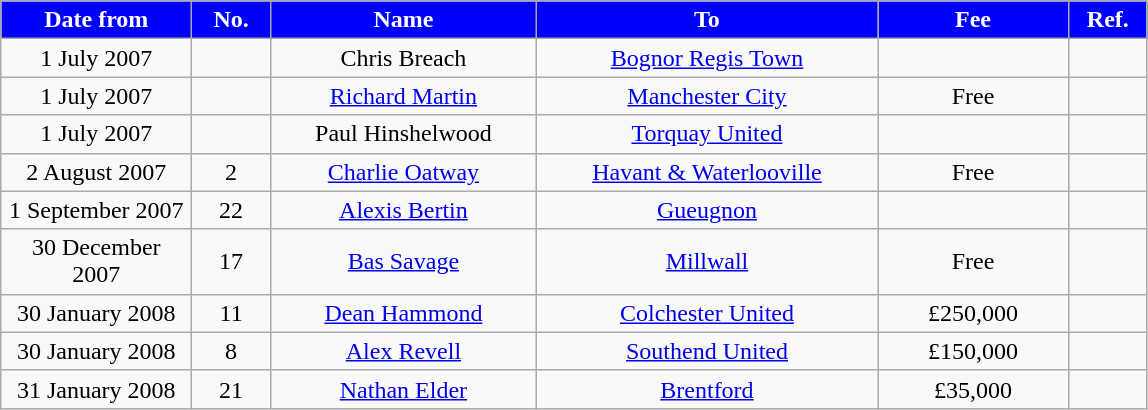<table class="wikitable" style="text-align:center">
<tr>
<th style="background:#0000FF;color:white;width:120px">Date from</th>
<th style="background:#0000FF;color:white;width:45px">No.</th>
<th style="background:#0000FF;color:white;width:170px">Name</th>
<th style="background:#0000FF;color:white;width:220px">To</th>
<th style="background:#0000FF;color:white;width:120px">Fee</th>
<th style="background:#0000FF;color:white;width:45px">Ref.</th>
</tr>
<tr>
<td>1 July 2007</td>
<td></td>
<td>Chris Breach</td>
<td><a href='#'>Bognor Regis Town</a></td>
<td></td>
<td></td>
</tr>
<tr>
<td>1 July 2007</td>
<td></td>
<td><a href='#'>Richard Martin</a></td>
<td><a href='#'>Manchester City</a></td>
<td>Free</td>
<td></td>
</tr>
<tr>
<td>1 July 2007</td>
<td></td>
<td>Paul Hinshelwood</td>
<td><a href='#'>Torquay United</a></td>
<td></td>
<td></td>
</tr>
<tr>
<td>2 August 2007</td>
<td>2</td>
<td><a href='#'>Charlie Oatway</a></td>
<td><a href='#'>Havant & Waterlooville</a></td>
<td>Free</td>
<td></td>
</tr>
<tr>
<td>1 September 2007</td>
<td>22</td>
<td><a href='#'>Alexis Bertin</a></td>
<td><a href='#'>Gueugnon</a></td>
<td></td>
<td></td>
</tr>
<tr>
<td>30 December 2007</td>
<td>17</td>
<td><a href='#'>Bas Savage</a></td>
<td><a href='#'>Millwall</a></td>
<td>Free</td>
<td></td>
</tr>
<tr>
<td>30 January 2008</td>
<td>11</td>
<td><a href='#'>Dean Hammond</a></td>
<td><a href='#'>Colchester United</a></td>
<td>£250,000</td>
<td></td>
</tr>
<tr>
<td>30 January 2008</td>
<td>8</td>
<td><a href='#'>Alex Revell</a></td>
<td><a href='#'>Southend United</a></td>
<td>£150,000</td>
<td></td>
</tr>
<tr>
<td>31 January 2008</td>
<td>21</td>
<td><a href='#'>Nathan Elder</a></td>
<td><a href='#'>Brentford</a></td>
<td>£35,000</td>
<td></td>
</tr>
</table>
